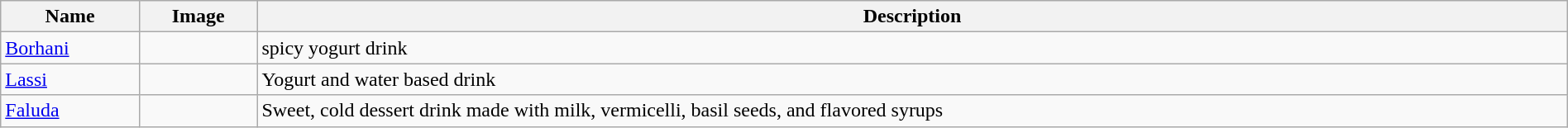<table class="wikitable sortable" width="100%">
<tr>
<th>Name</th>
<th>Image</th>
<th>Description</th>
</tr>
<tr>
<td><a href='#'>Borhani</a></td>
<td></td>
<td>spicy yogurt drink</td>
</tr>
<tr>
<td><a href='#'>Lassi</a></td>
<td></td>
<td>Yogurt and water based drink</td>
</tr>
<tr>
<td><a href='#'>Faluda</a></td>
<td></td>
<td>Sweet, cold dessert drink made with milk, vermicelli, basil seeds, and flavored syrups</td>
</tr>
</table>
